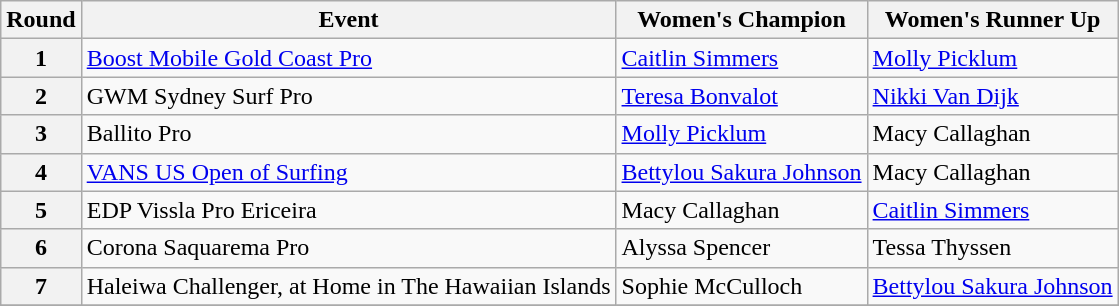<table class="wikitable">
<tr>
<th>Round</th>
<th>Event</th>
<th>Women's Champion</th>
<th>Women's Runner Up</th>
</tr>
<tr>
<th>1</th>
<td> <a href='#'>Boost Mobile Gold Coast Pro</a></td>
<td> <a href='#'>Caitlin Simmers</a></td>
<td> <a href='#'>Molly Picklum</a></td>
</tr>
<tr>
<th>2</th>
<td> GWM Sydney Surf Pro</td>
<td> <a href='#'>Teresa Bonvalot</a></td>
<td> <a href='#'>Nikki Van Dijk</a></td>
</tr>
<tr>
<th>3</th>
<td> Ballito Pro</td>
<td> <a href='#'>Molly Picklum</a></td>
<td> Macy Callaghan</td>
</tr>
<tr>
<th>4</th>
<td> <a href='#'>VANS US Open of Surfing</a></td>
<td> <a href='#'>Bettylou Sakura Johnson</a></td>
<td> Macy Callaghan</td>
</tr>
<tr>
<th>5</th>
<td> EDP Vissla Pro Ericeira</td>
<td> Macy Callaghan</td>
<td> <a href='#'>Caitlin Simmers</a></td>
</tr>
<tr>
<th>6</th>
<td> Corona Saquarema Pro</td>
<td> Alyssa Spencer</td>
<td> Tessa Thyssen</td>
</tr>
<tr>
<th>7</th>
<td> Haleiwa Challenger, at Home in The Hawaiian Islands</td>
<td> Sophie McCulloch</td>
<td> <a href='#'>Bettylou Sakura Johnson</a></td>
</tr>
<tr>
</tr>
</table>
